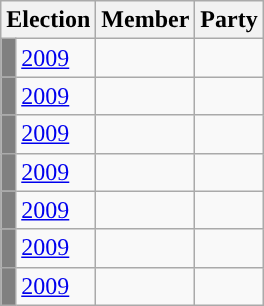<table class="wikitable">
<tr>
<th colspan="2">Election</th>
<th>Member</th>
<th>Party</th>
</tr>
<tr>
<td style="background-color: grey"></td>
<td><a href='#'>2009</a></td>
<td></td>
<td></td>
</tr>
<tr>
<td style="background-color: grey"></td>
<td><a href='#'>2009</a></td>
<td></td>
<td></td>
</tr>
<tr>
<td style="background-color: grey"></td>
<td><a href='#'>2009</a></td>
<td></td>
<td></td>
</tr>
<tr>
<td style="background-color: grey"></td>
<td><a href='#'>2009</a></td>
<td></td>
<td></td>
</tr>
<tr>
<td style="background-color: grey"></td>
<td><a href='#'>2009</a></td>
<td></td>
<td></td>
</tr>
<tr>
<td style="background-color: grey"></td>
<td><a href='#'>2009</a></td>
<td></td>
<td></td>
</tr>
<tr>
<td style="background-color: grey"></td>
<td><a href='#'>2009</a></td>
<td></td>
<td></td>
</tr>
</table>
